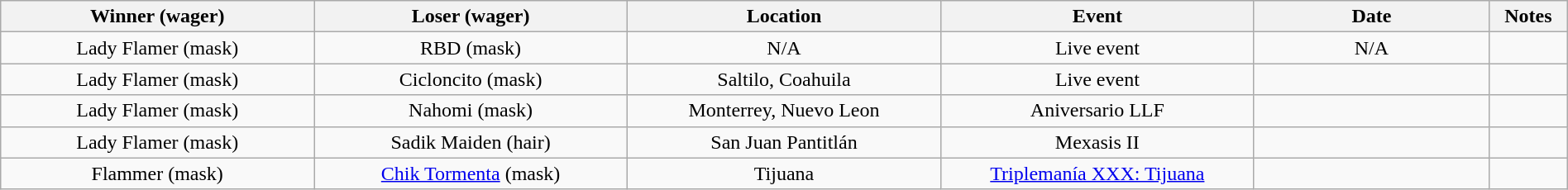<table class="wikitable sortable" width=100%  style="text-align: center">
<tr>
<th width=20% scope="col">Winner (wager)</th>
<th width=20% scope="col">Loser (wager)</th>
<th width=20% scope="col">Location</th>
<th width=20% scope="col">Event</th>
<th width=15% scope="col">Date</th>
<th class="unsortable" width=5% scope="col">Notes</th>
</tr>
<tr>
<td>Lady Flamer (mask)</td>
<td>RBD (mask)</td>
<td>N/A</td>
<td>Live event</td>
<td>N/A</td>
<td> </td>
</tr>
<tr>
<td>Lady Flamer (mask)</td>
<td>Cicloncito (mask)</td>
<td>Saltilo, Coahuila</td>
<td>Live event</td>
<td></td>
<td></td>
</tr>
<tr>
<td>Lady Flamer (mask)</td>
<td>Nahomi  (mask)</td>
<td>Monterrey, Nuevo Leon</td>
<td>Aniversario LLF</td>
<td></td>
<td></td>
</tr>
<tr>
<td>Lady Flamer (mask)</td>
<td>Sadik Maiden (hair)</td>
<td>San Juan Pantitlán</td>
<td>Mexasis II</td>
<td></td>
<td></td>
</tr>
<tr>
<td>Flammer (mask)</td>
<td><a href='#'>Chik Tormenta</a> (mask)</td>
<td>Tijuana</td>
<td><a href='#'>Triplemanía XXX: Tijuana</a></td>
<td></td>
<td></td>
</tr>
</table>
